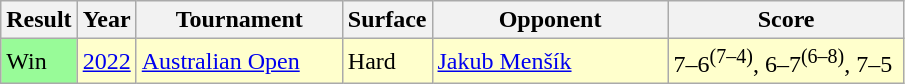<table class="wikitable">
<tr>
<th>Result</th>
<th>Year</th>
<th style="width:130px">Tournament</th>
<th>Surface</th>
<th style="width:150px">Opponent</th>
<th style="width:150px" class="unsortable">Score</th>
</tr>
<tr style="background:#ffc;">
<td style="background:#98fb98;">Win</td>
<td><a href='#'>2022</a></td>
<td><a href='#'>Australian Open</a></td>
<td>Hard</td>
<td> <a href='#'>Jakub Menšík</a></td>
<td>7–6<sup>(7–4)</sup>, 6–7<sup>(6–8)</sup>, 7–5</td>
</tr>
</table>
